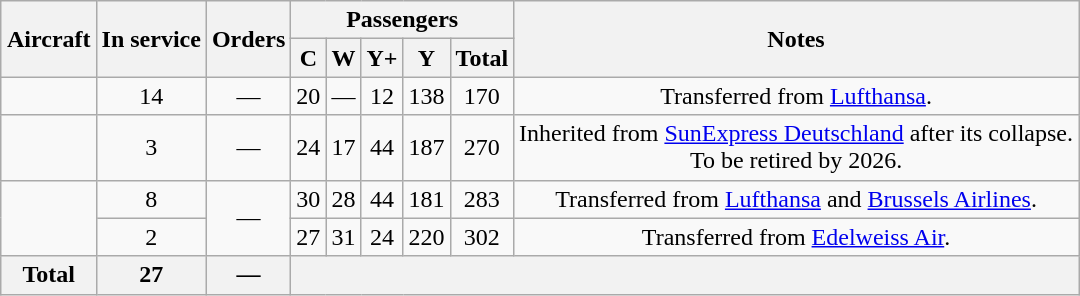<table class="wikitable" style="margin:1em auto; border-collapse:collapse;text-align:center">
<tr>
<th rowspan="2">Aircraft</th>
<th rowspan="2">In service</th>
<th rowspan="2">Orders</th>
<th colspan="5">Passengers</th>
<th rowspan="2">Notes</th>
</tr>
<tr>
<th><abbr>C</abbr></th>
<th><abbr>W</abbr></th>
<th><abbr>Y+</abbr></th>
<th><abbr>Y</abbr></th>
<th>Total</th>
</tr>
<tr>
<td></td>
<td>14</td>
<td>—</td>
<td>20</td>
<td>—</td>
<td>12</td>
<td>138</td>
<td>170</td>
<td>Transferred from <a href='#'>Lufthansa</a>.</td>
</tr>
<tr>
<td></td>
<td>3</td>
<td>—</td>
<td>24</td>
<td>17</td>
<td>44</td>
<td>187</td>
<td>270</td>
<td>Inherited from <a href='#'>SunExpress Deutschland</a> after its collapse.<br>To be retired by 2026.</td>
</tr>
<tr>
<td rowspan="2"></td>
<td>8</td>
<td rowspan="2">—</td>
<td>30</td>
<td>28</td>
<td>44</td>
<td>181</td>
<td>283</td>
<td>Transferred from <a href='#'>Lufthansa</a> and <a href='#'>Brussels Airlines</a>.</td>
</tr>
<tr>
<td>2</td>
<td>27</td>
<td>31</td>
<td>24</td>
<td>220</td>
<td>302</td>
<td>Transferred from <a href='#'>Edelweiss Air</a>.</td>
</tr>
<tr>
<th>Total</th>
<th>27</th>
<th>—</th>
<th colspan="6"></th>
</tr>
</table>
